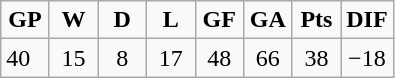<table border="2" class="wikitable">
<tr ---- align="center">
<td width="25"><strong>GP</strong></td>
<td width="25"><strong>W</strong></td>
<td width="25"><strong>D</strong></td>
<td width="25"><strong>L</strong></td>
<td width="25"><strong>GF</strong></td>
<td width="25"><strong>GA</strong></td>
<td width="25"><strong>Pts</strong></td>
<td width="25"><strong>DIF</strong></td>
</tr>
<tr ---- align="center">
<td align="left">40</td>
<td>15</td>
<td>8</td>
<td>17</td>
<td>48</td>
<td>66</td>
<td>38</td>
<td>−18</td>
</tr>
</table>
